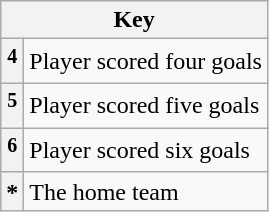<table class="wikitable plainrowheaders">
<tr>
<th colspan="2" scope="col">Key</th>
</tr>
<tr>
<th align="left" scope="row"><sup>4</sup></th>
<td align="left">Player scored four goals</td>
</tr>
<tr>
<th align="left" scope="row"><sup>5</sup></th>
<td align="left">Player scored five goals</td>
</tr>
<tr>
<th align="left" scope="row"><sup>6</sup></th>
<td align="left">Player scored six goals</td>
</tr>
<tr>
<th align="left" scope="row">*</th>
<td align="left">The home team</td>
</tr>
</table>
